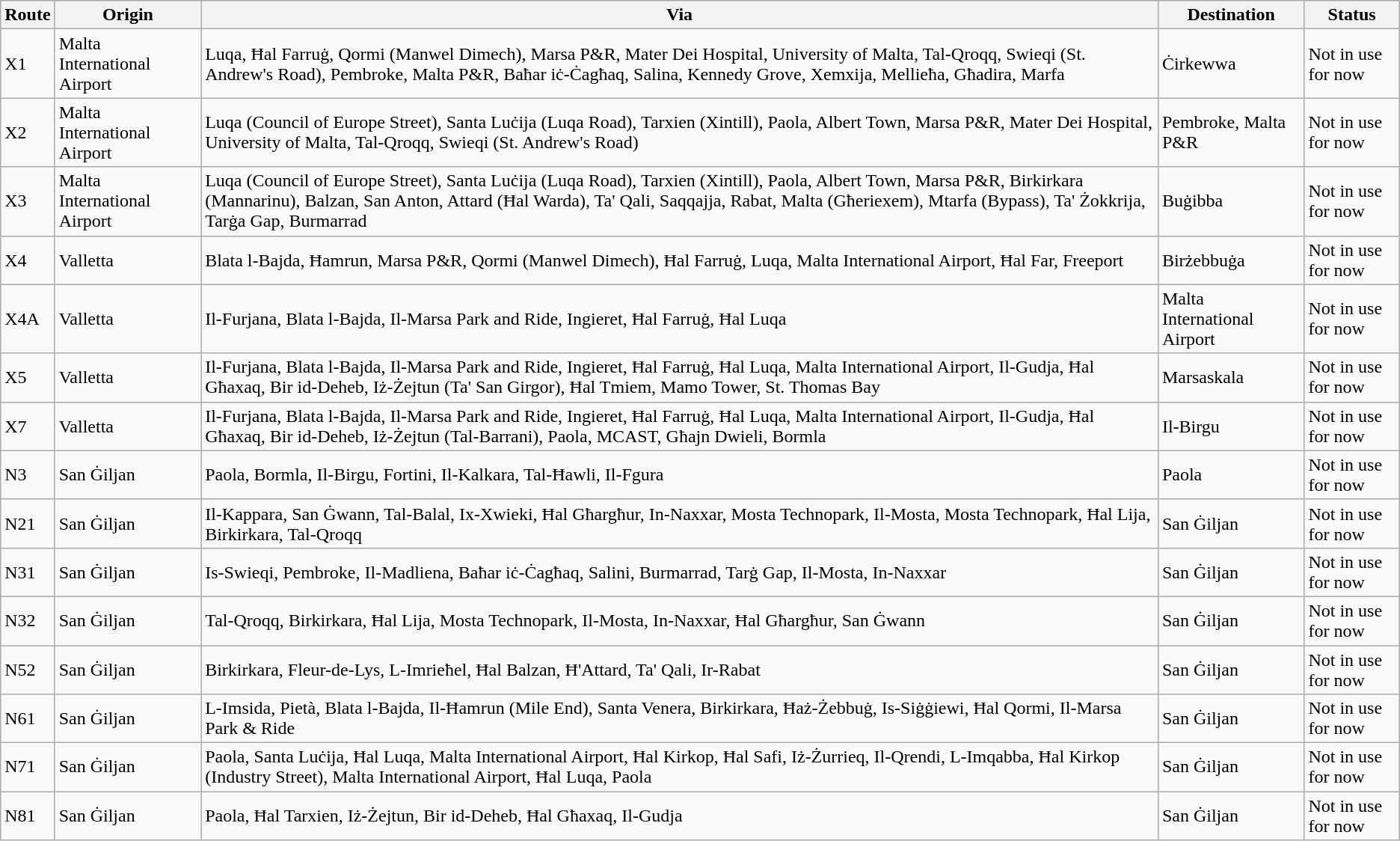<table class="wikitable sortable">
<tr>
<th>Route</th>
<th>Origin</th>
<th>Via</th>
<th>Destination</th>
<th>Status</th>
</tr>
<tr>
<td>X1</td>
<td>Malta International Airport</td>
<td>Luqa, Ħal Farruġ, Qormi (Manwel Dimech), Marsa P&R, Mater Dei Hospital, University of Malta, Tal-Qroqq, Swieqi (St. Andrew's Road), Pembroke, Malta P&R, Baħar iċ-Ċagħaq, Salina, Kennedy Grove, Xemxija, Mellieħa, Għadira, Marfa</td>
<td>Ċirkewwa</td>
<td>Not in use for now</td>
</tr>
<tr>
<td>X2</td>
<td>Malta International Airport</td>
<td>Luqa (Council of Europe Street), Santa Luċija (Luqa Road), Tarxien (Xintill), Paola, Albert Town, Marsa P&R, Mater Dei Hospital, University of Malta, Tal-Qroqq, Swieqi (St. Andrew's Road)</td>
<td>Pembroke, Malta P&R</td>
<td>Not in use for now</td>
</tr>
<tr>
<td>X3</td>
<td>Malta International Airport</td>
<td>Luqa (Council of Europe Street), Santa Luċija (Luqa Road), Tarxien (Xintill), Paola, Albert Town, Marsa P&R, Birkirkara (Mannarinu), Balzan, San Anton, Attard (Ħal Warda), Ta' Qali, Saqqajja, Rabat, Malta (Għeriexem), Mtarfa (Bypass), Ta' Żokkrija, Tarġa Gap, Burmarrad</td>
<td>Buġibba</td>
<td>Not in use for now</td>
</tr>
<tr>
<td>X4</td>
<td>Valletta</td>
<td>Blata l-Bajda, Ħamrun, Marsa P&R, Qormi (Manwel Dimech), Ħal Farruġ, Luqa, Malta International Airport, Ħal Far, Freeport</td>
<td>Birżebbuġa</td>
<td>Not in use for now</td>
</tr>
<tr>
<td>X4A</td>
<td>Valletta</td>
<td>Il-Furjana, Blata l-Bajda, Il-Marsa Park and Ride, Ingieret, Ħal Farruġ, Ħal Luqa</td>
<td>Malta International Airport</td>
<td>Not in use for now</td>
</tr>
<tr>
<td>X5</td>
<td>Valletta</td>
<td>Il-Furjana, Blata l-Bajda, Il-Marsa Park and Ride, Ingieret, Ħal Farruġ, Ħal Luqa, Malta International Airport, Il-Gudja, Ħal Għaxaq, Bir id-Deheb, Iż-Żejtun (Ta' San Girgor), Ħal Tmiem, Mamo Tower, St. Thomas Bay</td>
<td>Marsaskala</td>
<td>Not in use for now</td>
</tr>
<tr>
<td>X7</td>
<td>Valletta</td>
<td>Il-Furjana, Blata l-Bajda, Il-Marsa Park and Ride, Ingieret, Ħal Farruġ, Ħal Luqa, Malta International Airport, Il-Gudja, Ħal Għaxaq, Bir id-Deheb, Iż-Żejtun (Tal-Barrani), Paola, MCAST, Għajn Dwieli, Bormla</td>
<td>Il-Birgu</td>
<td>Not in use for now</td>
</tr>
<tr>
<td>N3</td>
<td>San Ġiljan</td>
<td>Paola, Bormla, Il-Birgu, Fortini, Il-Kalkara, Tal-Ħawli, Il-Fgura</td>
<td>Paola</td>
<td>Not in use for now</td>
</tr>
<tr>
<td>N21</td>
<td>San Ġiljan</td>
<td>Il-Kappara, San Ġwann, Tal-Balal, Ix-Xwieki, Ħal Għargħur, In-Naxxar, Mosta Technopark, Il-Mosta, Mosta Technopark, Ħal Lija, Birkirkara, Tal-Qroqq</td>
<td>San Ġiljan</td>
<td>Not in use for now</td>
</tr>
<tr>
<td>N31</td>
<td>San Ġiljan</td>
<td>Is-Swieqi, Pembroke, Il-Madliena, Baħar iċ-Ċagħaq, Salini, Burmarrad, Tarġ Gap, Il-Mosta, In-Naxxar</td>
<td>San Ġiljan</td>
<td>Not in use for now</td>
</tr>
<tr>
<td>N32</td>
<td>San Ġiljan</td>
<td>Tal-Qroqq, Birkirkara, Ħal Lija, Mosta Technopark, Il-Mosta, In-Naxxar, Ħal Għargħur, San Ġwann</td>
<td>San Ġiljan</td>
<td>Not in use for now</td>
</tr>
<tr>
<td>N52</td>
<td>San Ġiljan</td>
<td>Birkirkara, Fleur-de-Lys, L-Imrieħel, Ħal Balzan, Ħ'Attard, Ta' Qali, Ir-Rabat</td>
<td>San Ġiljan</td>
<td>Not in use for now</td>
</tr>
<tr>
<td>N61</td>
<td>San Ġiljan</td>
<td>L-Imsida, Pietà, Blata l-Bajda, Il-Ħamrun (Mile End), Santa Venera, Birkirkara, Ħaż-Żebbuġ, Is-Siġġiewi, Ħal Qormi, Il-Marsa Park & Ride</td>
<td>San Ġiljan</td>
<td>Not in use for now</td>
</tr>
<tr>
<td>N71</td>
<td>San Ġiljan</td>
<td>Paola, Santa Luċija, Ħal Luqa, Malta International Airport, Ħal Kirkop, Ħal Safi, Iż-Żurrieq, Il-Qrendi, L-Imqabba, Ħal Kirkop (Industry Street), Malta International Airport, Ħal Luqa, Paola</td>
<td>San Ġiljan</td>
<td>Not in use for now</td>
</tr>
<tr>
<td>N81</td>
<td>San Ġiljan</td>
<td>Paola, Ħal Tarxien, Iż-Żejtun, Bir id-Deheb, Ħal Għaxaq, Il-Gudja</td>
<td>San Ġiljan</td>
<td>Not in use for now</td>
</tr>
</table>
